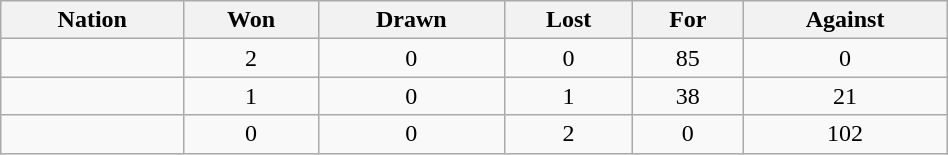<table class="wikitable" style="text-align: center; width:50%">
<tr>
<th>Nation</th>
<th>Won</th>
<th>Drawn</th>
<th>Lost</th>
<th>For</th>
<th>Against</th>
</tr>
<tr>
<td align=left></td>
<td>2</td>
<td>0</td>
<td>0</td>
<td>85</td>
<td>0</td>
</tr>
<tr>
<td align=left></td>
<td>1</td>
<td>0</td>
<td>1</td>
<td>38</td>
<td>21</td>
</tr>
<tr>
<td align=left></td>
<td>0</td>
<td>0</td>
<td>2</td>
<td>0</td>
<td>102</td>
</tr>
</table>
